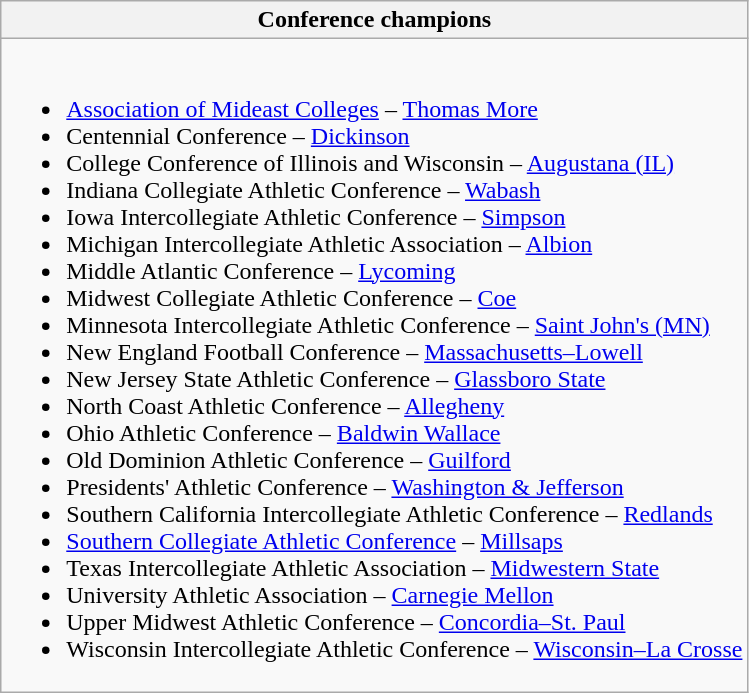<table class="wikitable">
<tr>
<th>Conference champions</th>
</tr>
<tr>
<td><br><ul><li><a href='#'>Association of Mideast Colleges</a> – <a href='#'>Thomas More</a></li><li>Centennial Conference – <a href='#'>Dickinson</a></li><li>College Conference of Illinois and Wisconsin – <a href='#'>Augustana (IL)</a></li><li>Indiana Collegiate Athletic Conference – <a href='#'>Wabash</a></li><li>Iowa Intercollegiate Athletic Conference – <a href='#'>Simpson</a></li><li>Michigan Intercollegiate Athletic Association – <a href='#'>Albion</a></li><li>Middle Atlantic Conference – <a href='#'>Lycoming</a></li><li>Midwest Collegiate Athletic Conference – <a href='#'>Coe</a></li><li>Minnesota Intercollegiate Athletic Conference – <a href='#'>Saint John's (MN)</a></li><li>New England Football Conference – <a href='#'>Massachusetts–Lowell</a></li><li>New Jersey State Athletic Conference – <a href='#'>Glassboro State</a></li><li>North Coast Athletic Conference – <a href='#'>Allegheny</a></li><li>Ohio Athletic Conference – <a href='#'>Baldwin Wallace</a></li><li>Old Dominion Athletic Conference – <a href='#'>Guilford</a></li><li>Presidents' Athletic Conference – <a href='#'>Washington & Jefferson</a></li><li>Southern California Intercollegiate Athletic Conference – <a href='#'>Redlands</a></li><li><a href='#'>Southern Collegiate Athletic Conference</a> – <a href='#'>Millsaps</a></li><li>Texas Intercollegiate Athletic Association – <a href='#'>Midwestern State</a></li><li>University Athletic Association – <a href='#'>Carnegie Mellon</a></li><li>Upper Midwest Athletic Conference – <a href='#'>Concordia–St. Paul</a></li><li>Wisconsin Intercollegiate Athletic Conference – <a href='#'>Wisconsin–La Crosse</a></li></ul></td>
</tr>
</table>
